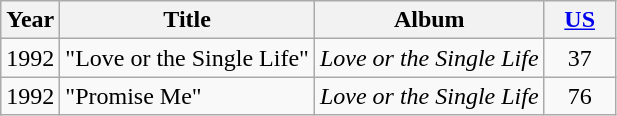<table class="wikitable">
<tr>
<th align="left" valign="top">Year</th>
<th align="left" valign="top">Title</th>
<th align="left" valign="top">Album</th>
<th align="center" valign="top" width="40"><a href='#'>US</a></th>
</tr>
<tr>
<td align="left" valign="top">1992</td>
<td align="left" valign="top">"Love or the Single Life"</td>
<td align="left" valign="top"><em>Love or the Single Life</em></td>
<td align="center" valign="top">37 </td>
</tr>
<tr>
<td align="left" valign="top">1992</td>
<td align="left" valign="top">"Promise Me"</td>
<td align="left" valign="top"><em>Love or the Single Life</em></td>
<td align="center" valign="top">76 </td>
</tr>
</table>
